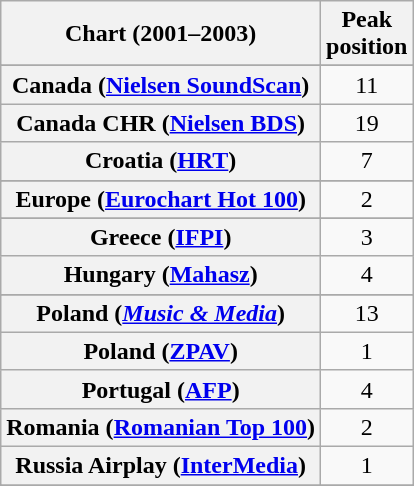<table class="wikitable sortable plainrowheaders" style="text-align:center">
<tr>
<th scope="col">Chart (2001–2003)</th>
<th scope="col">Peak<br>position</th>
</tr>
<tr>
</tr>
<tr>
</tr>
<tr>
</tr>
<tr>
</tr>
<tr>
<th scope="row">Canada (<a href='#'>Nielsen SoundScan</a>)</th>
<td>11</td>
</tr>
<tr>
<th scope="row">Canada CHR (<a href='#'>Nielsen BDS</a>)</th>
<td>19</td>
</tr>
<tr>
<th scope="row">Croatia (<a href='#'>HRT</a>)</th>
<td>7</td>
</tr>
<tr>
</tr>
<tr>
<th scope="row">Europe (<a href='#'>Eurochart Hot 100</a>)</th>
<td>2</td>
</tr>
<tr>
</tr>
<tr>
</tr>
<tr>
</tr>
<tr>
<th scope="row">Greece (<a href='#'>IFPI</a>)</th>
<td>3</td>
</tr>
<tr>
<th scope="row">Hungary (<a href='#'>Mahasz</a>)</th>
<td>4</td>
</tr>
<tr>
</tr>
<tr>
</tr>
<tr>
</tr>
<tr>
</tr>
<tr>
</tr>
<tr>
</tr>
<tr>
<th scope="row">Poland (<em><a href='#'>Music & Media</a></em>)</th>
<td>13</td>
</tr>
<tr>
<th scope="row">Poland (<a href='#'>ZPAV</a>)</th>
<td>1</td>
</tr>
<tr>
<th scope=row>Portugal (<a href='#'>AFP</a>)</th>
<td>4</td>
</tr>
<tr>
<th scope="row">Romania (<a href='#'>Romanian Top 100</a>)</th>
<td>2</td>
</tr>
<tr>
<th scope="row">Russia Airplay (<a href='#'>InterMedia</a>)</th>
<td>1</td>
</tr>
<tr>
</tr>
<tr>
</tr>
<tr>
</tr>
<tr>
</tr>
<tr>
</tr>
</table>
